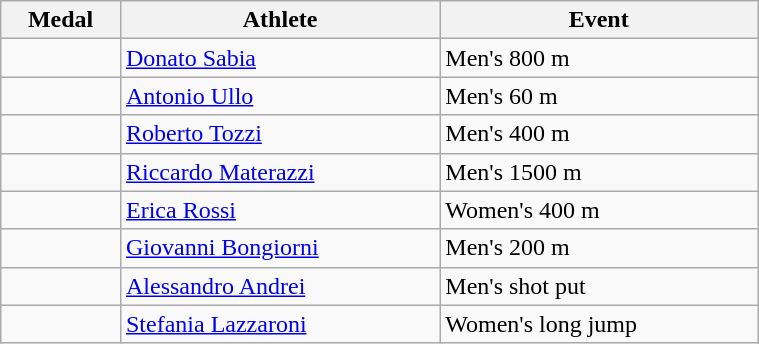<table class="wikitable" style="width:40%; font-size:100%; text-align:left;">
<tr>
<th>Medal</th>
<th>Athlete</th>
<th>Event</th>
</tr>
<tr>
<td align=center></td>
<td><a href='#'>Donato Sabia</a></td>
<td>Men's 800 m</td>
</tr>
<tr>
<td align=center></td>
<td><a href='#'>Antonio Ullo</a></td>
<td>Men's 60 m</td>
</tr>
<tr>
<td align=center></td>
<td><a href='#'>Roberto Tozzi</a></td>
<td>Men's 400 m</td>
</tr>
<tr>
<td align=center></td>
<td><a href='#'>Riccardo Materazzi</a></td>
<td>Men's 1500 m</td>
</tr>
<tr>
<td align=center></td>
<td><a href='#'>Erica Rossi</a></td>
<td>Women's 400 m</td>
</tr>
<tr>
<td align=center></td>
<td><a href='#'>Giovanni Bongiorni</a></td>
<td>Men's 200 m</td>
</tr>
<tr>
<td align=center></td>
<td><a href='#'>Alessandro Andrei</a></td>
<td>Men's shot put</td>
</tr>
<tr>
<td align=center></td>
<td><a href='#'>Stefania Lazzaroni</a></td>
<td>Women's long jump</td>
</tr>
</table>
